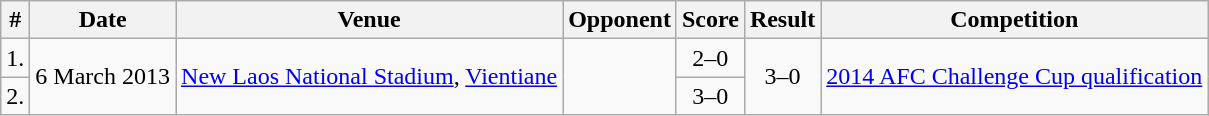<table class="wikitable">
<tr>
<th>#</th>
<th>Date</th>
<th>Venue</th>
<th>Opponent</th>
<th>Score</th>
<th>Result</th>
<th>Competition</th>
</tr>
<tr>
<td>1.</td>
<td rowspan="2">6 March 2013</td>
<td rowspan="2"><a href='#'>New Laos National Stadium</a>, <a href='#'>Vientiane</a></td>
<td rowspan="2"></td>
<td style=text-align:center>2–0</td>
<td style=text-align:center rowspan="2">3–0</td>
<td rowspan="2"><a href='#'>2014 AFC Challenge Cup qualification</a></td>
</tr>
<tr>
<td>2.</td>
<td style=text-align:center>3–0</td>
</tr>
</table>
